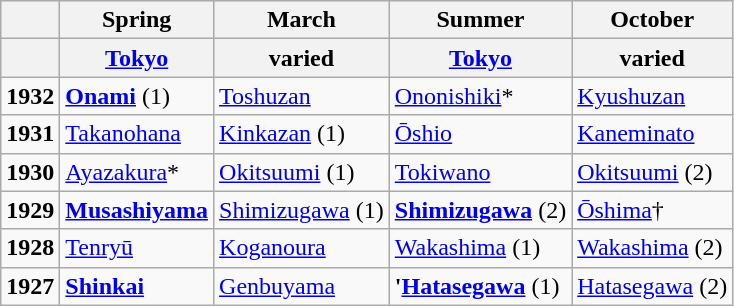<table class="wikitable">
<tr style="background:#efefef;">
<th></th>
<th>Spring</th>
<th>March</th>
<th>Summer</th>
<th>October</th>
</tr>
<tr>
<th></th>
<th><a href='#'>Tokyo</a></th>
<th>varied</th>
<th><a href='#'>Tokyo</a></th>
<th>varied</th>
</tr>
<tr>
<td><strong>1932</strong></td>
<td><strong><a href='#'>Onami</a></strong> (1)</td>
<td><a href='#'>Toshuzan</a></td>
<td><a href='#'>Ononishiki</a>*</td>
<td><a href='#'>Kyushuzan</a></td>
</tr>
<tr>
<td><strong>1931</strong></td>
<td><a href='#'>Takanohana</a></td>
<td><a href='#'>Kinkazan</a> (1)</td>
<td><a href='#'>Ōshio</a></td>
<td><a href='#'>Kaneminato</a></td>
</tr>
<tr>
<td><strong>1930</strong></td>
<td><a href='#'>Ayazakura</a>*</td>
<td><a href='#'>Okitsuumi</a> (1)</td>
<td><a href='#'>Tokiwano</a></td>
<td><a href='#'>Okitsuumi</a> (2)</td>
</tr>
<tr>
<td><strong>1929</strong></td>
<td><strong><a href='#'>Musashiyama</a></strong></td>
<td><a href='#'>Shimizugawa</a> (1)</td>
<td><strong><a href='#'>Shimizugawa</a></strong> (2)</td>
<td><a href='#'>Ōshima</a>†</td>
</tr>
<tr>
<td><strong>1928</strong></td>
<td><a href='#'>Tenryū</a></td>
<td><a href='#'>Koganoura</a></td>
<td><a href='#'>Wakashima</a> (1)</td>
<td><a href='#'>Wakashima</a> (2)</td>
</tr>
<tr>
<td><strong>1927</strong></td>
<td><strong><a href='#'>Shinkai</a></strong></td>
<td><a href='#'>Genbuyama</a></td>
<td><strong>'<a href='#'>Hatasegawa</a></strong> (1)</td>
<td><a href='#'>Hatasegawa</a> (2)</td>
</tr>
</table>
